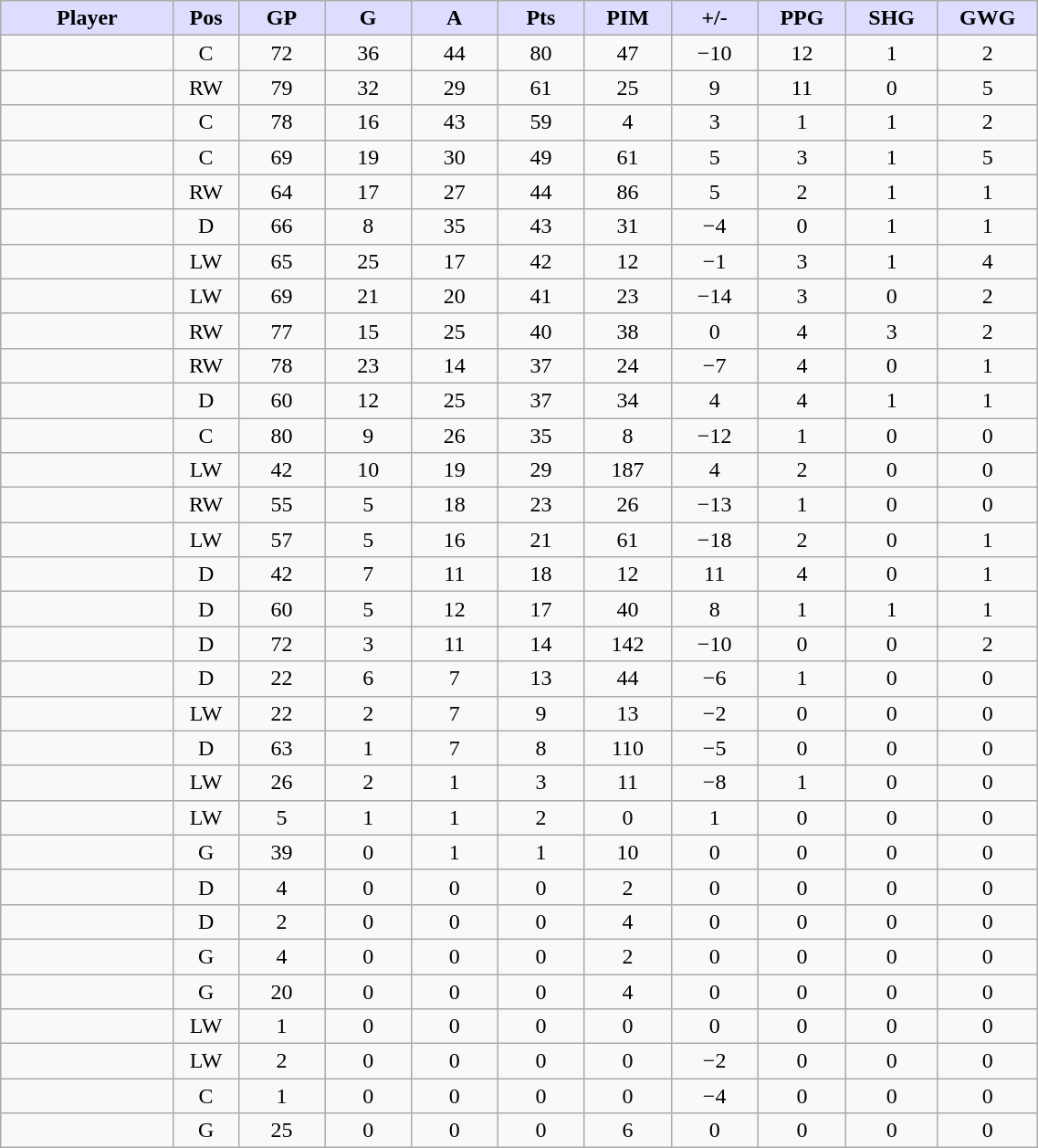<table style="width:60%;" class="wikitable sortable">
<tr style="text-align:center;">
<th style="background:#ddf; width:10%;">Player</th>
<th style="background:#ddf; width:3%;" title="Position">Pos</th>
<th style="background:#ddf; width:5%;" title="Games played">GP</th>
<th style="background:#ddf; width:5%;" title="Goals">G</th>
<th style="background:#ddf; width:5%;" title="Assists">A</th>
<th style="background:#ddf; width:5%;" title="Points">Pts</th>
<th style="background:#ddf; width:5%;" title="Penalties in Minutes">PIM</th>
<th style="background:#ddf; width:5%;" title="Plus/minus">+/-</th>
<th style="background:#ddf; width:5%;" title="Power play goals">PPG</th>
<th style="background:#ddf; width:5%;" title="Short-handed goals">SHG</th>
<th style="background:#ddf; width:5%;" title="Game-winning goals">GWG</th>
</tr>
<tr style="text-align:center;">
<td style="text-align:right;"></td>
<td>C</td>
<td>72</td>
<td>36</td>
<td>44</td>
<td>80</td>
<td>47</td>
<td>−10</td>
<td>12</td>
<td>1</td>
<td>2</td>
</tr>
<tr style="text-align:center;">
<td style="text-align:right;"></td>
<td>RW</td>
<td>79</td>
<td>32</td>
<td>29</td>
<td>61</td>
<td>25</td>
<td>9</td>
<td>11</td>
<td>0</td>
<td>5</td>
</tr>
<tr style="text-align:center;">
<td style="text-align:right;"></td>
<td>C</td>
<td>78</td>
<td>16</td>
<td>43</td>
<td>59</td>
<td>4</td>
<td>3</td>
<td>1</td>
<td>1</td>
<td>2</td>
</tr>
<tr style="text-align:center;">
<td style="text-align:right;"></td>
<td>C</td>
<td>69</td>
<td>19</td>
<td>30</td>
<td>49</td>
<td>61</td>
<td>5</td>
<td>3</td>
<td>1</td>
<td>5</td>
</tr>
<tr style="text-align:center;">
<td style="text-align:right;"></td>
<td>RW</td>
<td>64</td>
<td>17</td>
<td>27</td>
<td>44</td>
<td>86</td>
<td>5</td>
<td>2</td>
<td>1</td>
<td>1</td>
</tr>
<tr style="text-align:center;">
<td style="text-align:right;"></td>
<td>D</td>
<td>66</td>
<td>8</td>
<td>35</td>
<td>43</td>
<td>31</td>
<td>−4</td>
<td>0</td>
<td>1</td>
<td>1</td>
</tr>
<tr style="text-align:center;">
<td style="text-align:right;"></td>
<td>LW</td>
<td>65</td>
<td>25</td>
<td>17</td>
<td>42</td>
<td>12</td>
<td>−1</td>
<td>3</td>
<td>1</td>
<td>4</td>
</tr>
<tr style="text-align:center;">
<td style="text-align:right;"></td>
<td>LW</td>
<td>69</td>
<td>21</td>
<td>20</td>
<td>41</td>
<td>23</td>
<td>−14</td>
<td>3</td>
<td>0</td>
<td>2</td>
</tr>
<tr style="text-align:center;">
<td style="text-align:right;"></td>
<td>RW</td>
<td>77</td>
<td>15</td>
<td>25</td>
<td>40</td>
<td>38</td>
<td>0</td>
<td>4</td>
<td>3</td>
<td>2</td>
</tr>
<tr style="text-align:center;">
<td style="text-align:right;"></td>
<td>RW</td>
<td>78</td>
<td>23</td>
<td>14</td>
<td>37</td>
<td>24</td>
<td>−7</td>
<td>4</td>
<td>0</td>
<td>1</td>
</tr>
<tr style="text-align:center;">
<td style="text-align:right;"></td>
<td>D</td>
<td>60</td>
<td>12</td>
<td>25</td>
<td>37</td>
<td>34</td>
<td>4</td>
<td>4</td>
<td>1</td>
<td>1</td>
</tr>
<tr style="text-align:center;">
<td style="text-align:right;"></td>
<td>C</td>
<td>80</td>
<td>9</td>
<td>26</td>
<td>35</td>
<td>8</td>
<td>−12</td>
<td>1</td>
<td>0</td>
<td>0</td>
</tr>
<tr style="text-align:center;">
<td style="text-align:right;"></td>
<td>LW</td>
<td>42</td>
<td>10</td>
<td>19</td>
<td>29</td>
<td>187</td>
<td>4</td>
<td>2</td>
<td>0</td>
<td>0</td>
</tr>
<tr style="text-align:center;">
<td style="text-align:right;"></td>
<td>RW</td>
<td>55</td>
<td>5</td>
<td>18</td>
<td>23</td>
<td>26</td>
<td>−13</td>
<td>1</td>
<td>0</td>
<td>0</td>
</tr>
<tr style="text-align:center;">
<td style="text-align:right;"></td>
<td>LW</td>
<td>57</td>
<td>5</td>
<td>16</td>
<td>21</td>
<td>61</td>
<td>−18</td>
<td>2</td>
<td>0</td>
<td>1</td>
</tr>
<tr style="text-align:center;">
<td style="text-align:right;"></td>
<td>D</td>
<td>42</td>
<td>7</td>
<td>11</td>
<td>18</td>
<td>12</td>
<td>11</td>
<td>4</td>
<td>0</td>
<td>1</td>
</tr>
<tr style="text-align:center;">
<td style="text-align:right;"></td>
<td>D</td>
<td>60</td>
<td>5</td>
<td>12</td>
<td>17</td>
<td>40</td>
<td>8</td>
<td>1</td>
<td>1</td>
<td>1</td>
</tr>
<tr style="text-align:center;">
<td style="text-align:right;"></td>
<td>D</td>
<td>72</td>
<td>3</td>
<td>11</td>
<td>14</td>
<td>142</td>
<td>−10</td>
<td>0</td>
<td>0</td>
<td>2</td>
</tr>
<tr style="text-align:center;">
<td style="text-align:right;"></td>
<td>D</td>
<td>22</td>
<td>6</td>
<td>7</td>
<td>13</td>
<td>44</td>
<td>−6</td>
<td>1</td>
<td>0</td>
<td>0</td>
</tr>
<tr style="text-align:center;">
<td style="text-align:right;"></td>
<td>LW</td>
<td>22</td>
<td>2</td>
<td>7</td>
<td>9</td>
<td>13</td>
<td>−2</td>
<td>0</td>
<td>0</td>
<td>0</td>
</tr>
<tr style="text-align:center;">
<td style="text-align:right;"></td>
<td>D</td>
<td>63</td>
<td>1</td>
<td>7</td>
<td>8</td>
<td>110</td>
<td>−5</td>
<td>0</td>
<td>0</td>
<td>0</td>
</tr>
<tr style="text-align:center;">
<td style="text-align:right;"></td>
<td>LW</td>
<td>26</td>
<td>2</td>
<td>1</td>
<td>3</td>
<td>11</td>
<td>−8</td>
<td>1</td>
<td>0</td>
<td>0</td>
</tr>
<tr style="text-align:center;">
<td style="text-align:right;"></td>
<td>LW</td>
<td>5</td>
<td>1</td>
<td>1</td>
<td>2</td>
<td>0</td>
<td>1</td>
<td>0</td>
<td>0</td>
<td>0</td>
</tr>
<tr style="text-align:center;">
<td style="text-align:right;"></td>
<td>G</td>
<td>39</td>
<td>0</td>
<td>1</td>
<td>1</td>
<td>10</td>
<td>0</td>
<td>0</td>
<td>0</td>
<td>0</td>
</tr>
<tr style="text-align:center;">
<td style="text-align:right;"></td>
<td>D</td>
<td>4</td>
<td>0</td>
<td>0</td>
<td>0</td>
<td>2</td>
<td>0</td>
<td>0</td>
<td>0</td>
<td>0</td>
</tr>
<tr style="text-align:center;">
<td style="text-align:right;"></td>
<td>D</td>
<td>2</td>
<td>0</td>
<td>0</td>
<td>0</td>
<td>4</td>
<td>0</td>
<td>0</td>
<td>0</td>
<td>0</td>
</tr>
<tr style="text-align:center;">
<td style="text-align:right;"></td>
<td>G</td>
<td>4</td>
<td>0</td>
<td>0</td>
<td>0</td>
<td>2</td>
<td>0</td>
<td>0</td>
<td>0</td>
<td>0</td>
</tr>
<tr style="text-align:center;">
<td style="text-align:right;"></td>
<td>G</td>
<td>20</td>
<td>0</td>
<td>0</td>
<td>0</td>
<td>4</td>
<td>0</td>
<td>0</td>
<td>0</td>
<td>0</td>
</tr>
<tr style="text-align:center;">
<td style="text-align:right;"></td>
<td>LW</td>
<td>1</td>
<td>0</td>
<td>0</td>
<td>0</td>
<td>0</td>
<td>0</td>
<td>0</td>
<td>0</td>
<td>0</td>
</tr>
<tr style="text-align:center;">
<td style="text-align:right;"></td>
<td>LW</td>
<td>2</td>
<td>0</td>
<td>0</td>
<td>0</td>
<td>0</td>
<td>−2</td>
<td>0</td>
<td>0</td>
<td>0</td>
</tr>
<tr style="text-align:center;">
<td style="text-align:right;"></td>
<td>C</td>
<td>1</td>
<td>0</td>
<td>0</td>
<td>0</td>
<td>0</td>
<td>−4</td>
<td>0</td>
<td>0</td>
<td>0</td>
</tr>
<tr style="text-align:center;">
<td style="text-align:right;"></td>
<td>G</td>
<td>25</td>
<td>0</td>
<td>0</td>
<td>0</td>
<td>6</td>
<td>0</td>
<td>0</td>
<td>0</td>
<td>0</td>
</tr>
</table>
